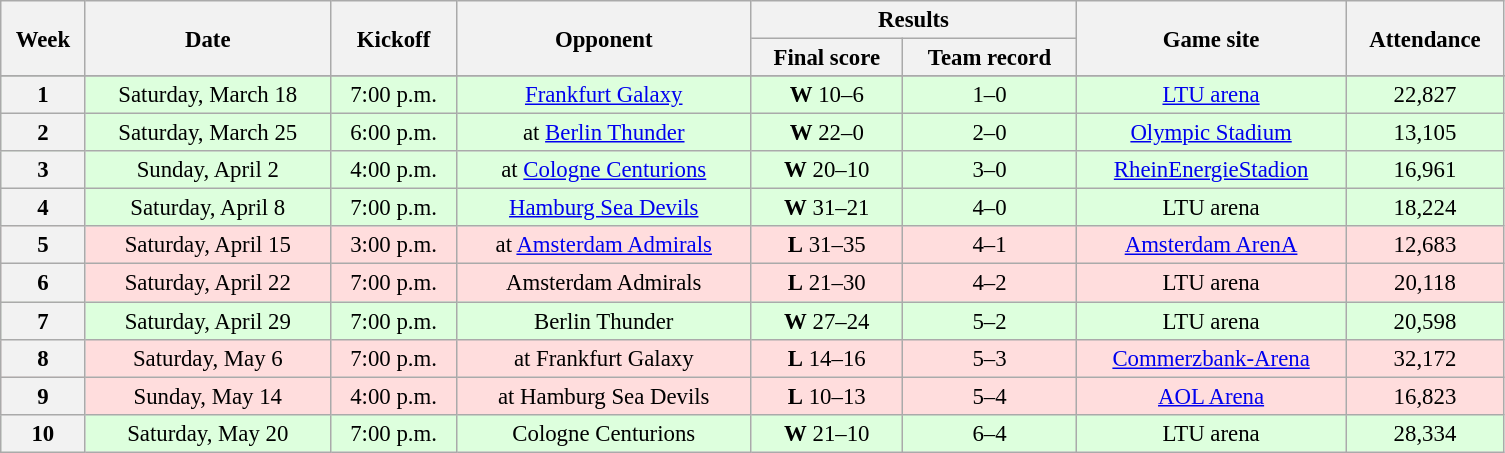<table class="wikitable" style="font-size:95%; text-align:center; width:66em">
<tr>
<th rowspan="2">Week</th>
<th rowspan="2">Date</th>
<th rowspan="2">Kickoff </th>
<th rowspan="2">Opponent</th>
<th colspan="2">Results</th>
<th rowspan="2">Game site</th>
<th rowspan="2">Attendance</th>
</tr>
<tr>
<th>Final score</th>
<th>Team record</th>
</tr>
<tr>
</tr>
<tr bgcolor="#DDFFDD">
<th>1</th>
<td>Saturday, March 18</td>
<td>7:00 p.m.</td>
<td><a href='#'>Frankfurt Galaxy</a></td>
<td><strong>W</strong> 10–6</td>
<td>1–0</td>
<td><a href='#'>LTU arena</a></td>
<td>22,827</td>
</tr>
<tr bgcolor="#DDFFDD">
<th>2</th>
<td>Saturday, March 25</td>
<td>6:00 p.m.</td>
<td>at <a href='#'>Berlin Thunder</a></td>
<td><strong>W</strong> 22–0</td>
<td>2–0</td>
<td><a href='#'>Olympic Stadium</a></td>
<td>13,105</td>
</tr>
<tr bgcolor="#DDFFDD">
<th>3</th>
<td>Sunday, April 2</td>
<td>4:00 p.m.</td>
<td>at <a href='#'>Cologne Centurions</a></td>
<td><strong>W</strong> 20–10</td>
<td>3–0</td>
<td><a href='#'>RheinEnergieStadion</a></td>
<td>16,961</td>
</tr>
<tr bgcolor="#DDFFDD">
<th>4</th>
<td>Saturday, April 8</td>
<td>7:00 p.m.</td>
<td><a href='#'>Hamburg Sea Devils</a></td>
<td><strong>W</strong> 31–21</td>
<td>4–0</td>
<td>LTU arena</td>
<td>18,224</td>
</tr>
<tr bgcolor="#FFDDDD">
<th>5</th>
<td>Saturday, April 15</td>
<td>3:00 p.m.</td>
<td>at <a href='#'>Amsterdam Admirals</a></td>
<td><strong>L</strong> 31–35</td>
<td>4–1</td>
<td><a href='#'>Amsterdam ArenA</a></td>
<td>12,683</td>
</tr>
<tr bgcolor="#FFDDDD">
<th>6</th>
<td>Saturday, April 22</td>
<td>7:00 p.m.</td>
<td>Amsterdam Admirals</td>
<td><strong>L</strong> 21–30</td>
<td>4–2</td>
<td>LTU arena</td>
<td>20,118</td>
</tr>
<tr bgcolor="#DDFFDD">
<th>7</th>
<td>Saturday, April 29</td>
<td>7:00 p.m.</td>
<td>Berlin Thunder</td>
<td><strong>W</strong> 27–24</td>
<td>5–2</td>
<td>LTU arena</td>
<td>20,598</td>
</tr>
<tr bgcolor="#FFDDDD">
<th>8</th>
<td>Saturday, May 6</td>
<td>7:00 p.m.</td>
<td>at Frankfurt Galaxy</td>
<td><strong>L</strong> 14–16</td>
<td>5–3</td>
<td><a href='#'>Commerzbank-Arena</a></td>
<td>32,172</td>
</tr>
<tr bgcolor="#FFDDDD">
<th>9</th>
<td>Sunday, May 14</td>
<td>4:00 p.m.</td>
<td>at Hamburg Sea Devils</td>
<td><strong>L</strong> 10–13</td>
<td>5–4</td>
<td><a href='#'>AOL Arena</a></td>
<td>16,823</td>
</tr>
<tr bgcolor="#DDFFDD">
<th>10</th>
<td>Saturday, May 20</td>
<td>7:00 p.m.</td>
<td>Cologne Centurions</td>
<td><strong>W</strong> 21–10</td>
<td>6–4</td>
<td>LTU arena</td>
<td>28,334</td>
</tr>
</table>
